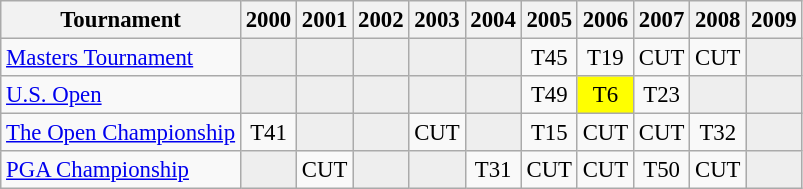<table class="wikitable" style="font-size:95%;text-align:center;">
<tr>
<th>Tournament</th>
<th>2000</th>
<th>2001</th>
<th>2002</th>
<th>2003</th>
<th>2004</th>
<th>2005</th>
<th>2006</th>
<th>2007</th>
<th>2008</th>
<th>2009</th>
</tr>
<tr>
<td align=left><a href='#'>Masters Tournament</a></td>
<td style="background:#eeeeee;"></td>
<td style="background:#eeeeee;"></td>
<td style="background:#eeeeee;"></td>
<td style="background:#eeeeee;"></td>
<td style="background:#eeeeee;"></td>
<td>T45</td>
<td>T19</td>
<td>CUT</td>
<td>CUT</td>
<td style="background:#eeeeee;"></td>
</tr>
<tr>
<td align=left><a href='#'>U.S. Open</a></td>
<td style="background:#eeeeee;"></td>
<td style="background:#eeeeee;"></td>
<td style="background:#eeeeee;"></td>
<td style="background:#eeeeee;"></td>
<td style="background:#eeeeee;"></td>
<td>T49</td>
<td style="background:yellow;">T6</td>
<td>T23</td>
<td style="background:#eeeeee;"></td>
<td style="background:#eeeeee;"></td>
</tr>
<tr>
<td align=left><a href='#'>The Open Championship</a></td>
<td>T41</td>
<td style="background:#eeeeee;"></td>
<td style="background:#eeeeee;"></td>
<td>CUT</td>
<td style="background:#eeeeee;"></td>
<td>T15</td>
<td>CUT</td>
<td>CUT</td>
<td>T32</td>
<td style="background:#eeeeee;"></td>
</tr>
<tr>
<td align=left><a href='#'>PGA Championship</a></td>
<td style="background:#eeeeee;"></td>
<td>CUT</td>
<td style="background:#eeeeee;"></td>
<td style="background:#eeeeee;"></td>
<td>T31</td>
<td>CUT</td>
<td>CUT</td>
<td>T50</td>
<td>CUT</td>
<td style="background:#eeeeee;"></td>
</tr>
</table>
